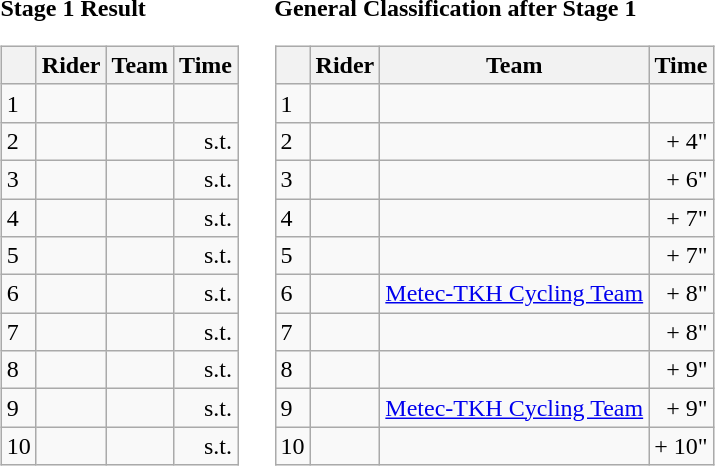<table>
<tr>
<td><strong>Stage 1 Result</strong><br><table class="wikitable">
<tr>
<th></th>
<th>Rider</th>
<th>Team</th>
<th>Time</th>
</tr>
<tr>
<td>1</td>
<td></td>
<td></td>
<td align="right"></td>
</tr>
<tr>
<td>2</td>
<td></td>
<td></td>
<td align="right">s.t.</td>
</tr>
<tr>
<td>3</td>
<td></td>
<td></td>
<td align="right">s.t.</td>
</tr>
<tr>
<td>4</td>
<td></td>
<td></td>
<td align="right">s.t.</td>
</tr>
<tr>
<td>5</td>
<td></td>
<td></td>
<td align="right">s.t.</td>
</tr>
<tr>
<td>6</td>
<td></td>
<td></td>
<td align="right">s.t.</td>
</tr>
<tr>
<td>7</td>
<td></td>
<td></td>
<td align="right">s.t.</td>
</tr>
<tr>
<td>8</td>
<td></td>
<td></td>
<td align="right">s.t.</td>
</tr>
<tr>
<td>9</td>
<td></td>
<td></td>
<td align="right">s.t.</td>
</tr>
<tr>
<td>10</td>
<td></td>
<td></td>
<td align="right">s.t.</td>
</tr>
</table>
</td>
<td></td>
<td><strong>General Classification after Stage 1</strong><br><table class="wikitable">
<tr>
<th></th>
<th>Rider</th>
<th>Team</th>
<th>Time</th>
</tr>
<tr>
<td>1</td>
<td> </td>
<td></td>
<td align="right"></td>
</tr>
<tr>
<td>2</td>
<td></td>
<td></td>
<td align="right">+ 4"</td>
</tr>
<tr>
<td>3</td>
<td></td>
<td></td>
<td align="right">+ 6"</td>
</tr>
<tr>
<td>4</td>
<td> </td>
<td></td>
<td align="right">+ 7"</td>
</tr>
<tr>
<td>5</td>
<td></td>
<td></td>
<td align="right">+ 7"</td>
</tr>
<tr>
<td>6</td>
<td></td>
<td><a href='#'>Metec-TKH Cycling Team</a></td>
<td align="right">+ 8"</td>
</tr>
<tr>
<td>7</td>
<td></td>
<td></td>
<td align="right">+ 8"</td>
</tr>
<tr>
<td>8</td>
<td></td>
<td></td>
<td align="right">+ 9"</td>
</tr>
<tr>
<td>9</td>
<td></td>
<td><a href='#'>Metec-TKH Cycling Team</a></td>
<td align="right">+ 9"</td>
</tr>
<tr>
<td>10</td>
<td></td>
<td></td>
<td align="right">+ 10"</td>
</tr>
</table>
</td>
</tr>
</table>
